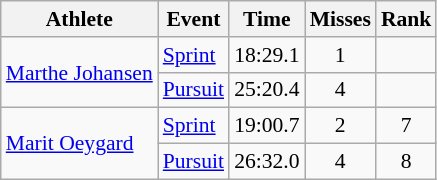<table class="wikitable" style="font-size:90%">
<tr>
<th>Athlete</th>
<th>Event</th>
<th>Time</th>
<th>Misses</th>
<th>Rank</th>
</tr>
<tr align=center>
<td align=left rowspan=2><a href='#'>Marthe Johansen</a></td>
<td align=left><a href='#'>Sprint</a></td>
<td>18:29.1</td>
<td>1</td>
<td></td>
</tr>
<tr align=center>
<td align=left><a href='#'>Pursuit</a></td>
<td>25:20.4</td>
<td>4</td>
<td></td>
</tr>
<tr align=center>
<td align=left rowspan=2><a href='#'>Marit Oeygard</a></td>
<td align=left><a href='#'>Sprint</a></td>
<td>19:00.7</td>
<td>2</td>
<td>7</td>
</tr>
<tr align=center>
<td align=left><a href='#'>Pursuit</a></td>
<td>26:32.0</td>
<td>4</td>
<td>8</td>
</tr>
</table>
